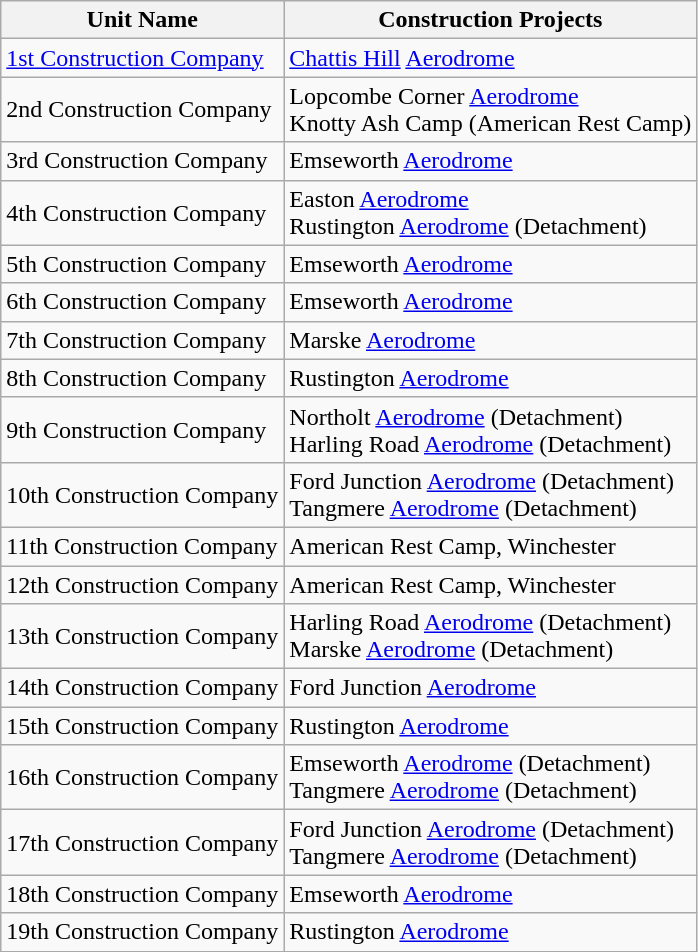<table class="wikitable">
<tr>
<th>Unit Name</th>
<th>Construction Projects</th>
</tr>
<tr>
<td><a href='#'>1st Construction Company</a></td>
<td><a href='#'>Chattis Hill</a> <a href='#'>Aerodrome</a></td>
</tr>
<tr>
<td>2nd Construction Company</td>
<td>Lopcombe Corner <a href='#'>Aerodrome</a><br>Knotty Ash Camp (American Rest Camp)</td>
</tr>
<tr>
<td>3rd Construction Company</td>
<td>Emseworth <a href='#'>Aerodrome</a></td>
</tr>
<tr>
<td>4th Construction Company</td>
<td>Easton <a href='#'>Aerodrome</a><br>Rustington <a href='#'>Aerodrome</a> (Detachment)</td>
</tr>
<tr>
<td>5th Construction Company</td>
<td>Emseworth <a href='#'>Aerodrome</a></td>
</tr>
<tr>
<td>6th Construction Company</td>
<td>Emseworth <a href='#'>Aerodrome</a></td>
</tr>
<tr>
<td>7th Construction Company</td>
<td>Marske <a href='#'>Aerodrome</a></td>
</tr>
<tr>
<td>8th Construction Company</td>
<td>Rustington <a href='#'>Aerodrome</a></td>
</tr>
<tr>
<td>9th Construction Company</td>
<td>Northolt <a href='#'>Aerodrome</a> (Detachment)<br>Harling Road <a href='#'>Aerodrome</a> (Detachment)</td>
</tr>
<tr>
<td>10th Construction Company</td>
<td>Ford Junction <a href='#'>Aerodrome</a> (Detachment)<br>Tangmere <a href='#'>Aerodrome</a> (Detachment)</td>
</tr>
<tr>
<td>11th Construction Company</td>
<td>American Rest Camp, Winchester</td>
</tr>
<tr>
<td>12th Construction Company</td>
<td>American Rest Camp, Winchester</td>
</tr>
<tr>
<td>13th Construction Company</td>
<td>Harling Road <a href='#'>Aerodrome</a> (Detachment)<br>Marske <a href='#'>Aerodrome</a> (Detachment)</td>
</tr>
<tr>
<td>14th Construction Company</td>
<td>Ford Junction <a href='#'>Aerodrome</a></td>
</tr>
<tr>
<td>15th Construction Company</td>
<td>Rustington <a href='#'>Aerodrome</a></td>
</tr>
<tr>
<td>16th Construction Company</td>
<td>Emseworth <a href='#'>Aerodrome</a> (Detachment)<br>Tangmere <a href='#'>Aerodrome</a> (Detachment)</td>
</tr>
<tr>
<td>17th Construction Company</td>
<td>Ford Junction <a href='#'>Aerodrome</a> (Detachment)<br>Tangmere <a href='#'>Aerodrome</a> (Detachment)</td>
</tr>
<tr>
<td>18th Construction Company</td>
<td>Emseworth <a href='#'>Aerodrome</a></td>
</tr>
<tr>
<td>19th Construction Company</td>
<td>Rustington <a href='#'>Aerodrome</a></td>
</tr>
</table>
